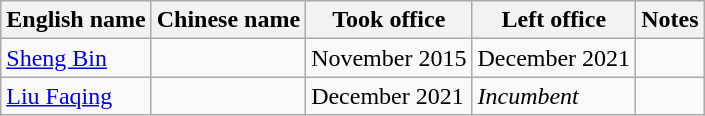<table class="wikitable">
<tr>
<th>English name</th>
<th>Chinese name</th>
<th>Took office</th>
<th>Left office</th>
<th>Notes</th>
</tr>
<tr>
<td><a href='#'>Sheng Bin</a></td>
<td></td>
<td>November 2015</td>
<td>December 2021</td>
<td></td>
</tr>
<tr>
<td><a href='#'>Liu Faqing</a></td>
<td></td>
<td>December 2021</td>
<td><em>Incumbent</em></td>
<td></td>
</tr>
</table>
